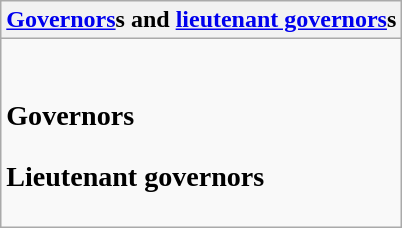<table class="wikitable collapsible collapsed">
<tr>
<th><a href='#'>Governors</a>s and <a href='#'>lieutenant governors</a>s</th>
</tr>
<tr>
<td><br><h3>Governors</h3><h3>Lieutenant governors</h3></td>
</tr>
</table>
